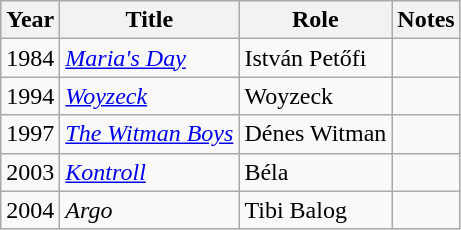<table class="wikitable sortable">
<tr>
<th>Year</th>
<th>Title</th>
<th>Role</th>
<th class="unsortable">Notes</th>
</tr>
<tr>
<td>1984</td>
<td><em><a href='#'>Maria's Day</a></em></td>
<td>István Petőfi</td>
<td></td>
</tr>
<tr>
<td>1994</td>
<td><em><a href='#'>Woyzeck</a></em></td>
<td>Woyzeck</td>
<td></td>
</tr>
<tr>
<td>1997</td>
<td><em><a href='#'>The Witman Boys</a></em></td>
<td>Dénes Witman</td>
<td></td>
</tr>
<tr>
<td>2003</td>
<td><em><a href='#'>Kontroll</a></em></td>
<td>Béla</td>
<td></td>
</tr>
<tr>
<td>2004</td>
<td><em>Argo</em></td>
<td>Tibi Balog</td>
<td></td>
</tr>
</table>
